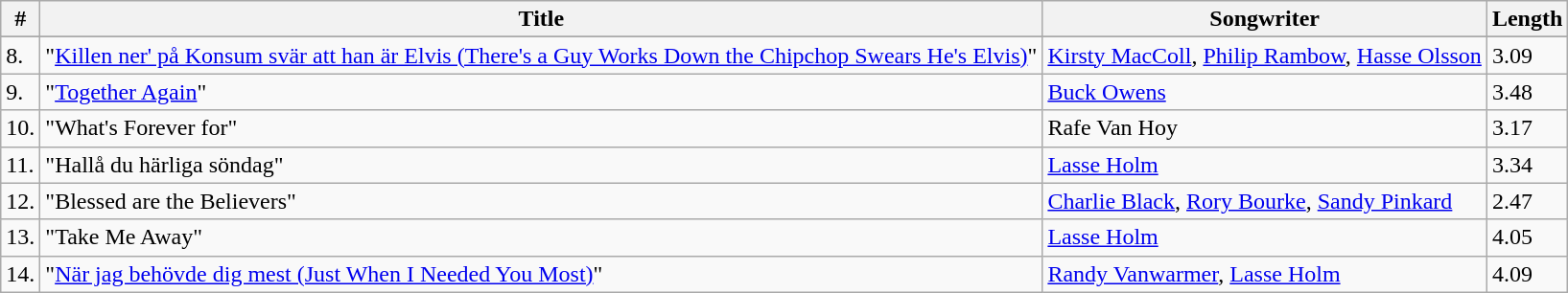<table class="wikitable">
<tr>
<th>#</th>
<th>Title</th>
<th>Songwriter</th>
<th>Length</th>
</tr>
<tr bgcolor="#ebf5ff">
</tr>
<tr>
<td>8.</td>
<td>"<a href='#'>Killen ner' på Konsum svär att han är Elvis (There's a Guy Works Down the Chipchop Swears He's Elvis)</a>"</td>
<td><a href='#'>Kirsty MacColl</a>, <a href='#'>Philip Rambow</a>, <a href='#'>Hasse Olsson</a></td>
<td>3.09</td>
</tr>
<tr>
<td>9.</td>
<td>"<a href='#'>Together Again</a>"</td>
<td><a href='#'>Buck Owens</a></td>
<td>3.48</td>
</tr>
<tr>
<td>10.</td>
<td>"What's Forever for"</td>
<td>Rafe Van Hoy</td>
<td>3.17</td>
</tr>
<tr>
<td>11.</td>
<td>"Hallå du härliga söndag"</td>
<td><a href='#'>Lasse Holm</a></td>
<td>3.34</td>
</tr>
<tr>
<td>12.</td>
<td>"Blessed are the Believers"</td>
<td><a href='#'>Charlie Black</a>, <a href='#'>Rory Bourke</a>, <a href='#'>Sandy Pinkard</a></td>
<td>2.47</td>
</tr>
<tr>
<td>13.</td>
<td>"Take Me Away"</td>
<td><a href='#'>Lasse Holm</a></td>
<td>4.05</td>
</tr>
<tr>
<td>14.</td>
<td>"<a href='#'>När jag behövde dig mest (Just When I Needed You Most)</a>"</td>
<td><a href='#'>Randy Vanwarmer</a>, <a href='#'>Lasse Holm</a></td>
<td>4.09</td>
</tr>
</table>
